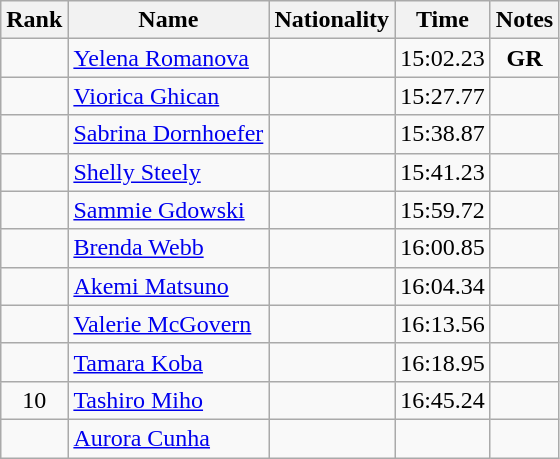<table class="wikitable sortable" style="text-align:center">
<tr>
<th>Rank</th>
<th>Name</th>
<th>Nationality</th>
<th>Time</th>
<th>Notes</th>
</tr>
<tr>
<td></td>
<td align=left><a href='#'>Yelena Romanova</a></td>
<td align=left></td>
<td>15:02.23</td>
<td><strong>GR</strong></td>
</tr>
<tr>
<td></td>
<td align=left><a href='#'>Viorica Ghican</a></td>
<td align=left></td>
<td>15:27.77</td>
<td></td>
</tr>
<tr>
<td></td>
<td align=left><a href='#'>Sabrina Dornhoefer</a></td>
<td align=left></td>
<td>15:38.87</td>
<td></td>
</tr>
<tr>
<td></td>
<td align=left><a href='#'>Shelly Steely</a></td>
<td align=left></td>
<td>15:41.23</td>
<td></td>
</tr>
<tr>
<td></td>
<td align=left><a href='#'>Sammie Gdowski</a></td>
<td align=left></td>
<td>15:59.72</td>
<td></td>
</tr>
<tr>
<td></td>
<td align=left><a href='#'>Brenda Webb</a></td>
<td align=left></td>
<td>16:00.85</td>
<td></td>
</tr>
<tr>
<td></td>
<td align=left><a href='#'>Akemi Matsuno</a></td>
<td align=left></td>
<td>16:04.34</td>
<td></td>
</tr>
<tr>
<td></td>
<td align=left><a href='#'>Valerie McGovern</a></td>
<td align=left></td>
<td>16:13.56</td>
<td></td>
</tr>
<tr>
<td></td>
<td align=left><a href='#'>Tamara Koba</a></td>
<td align=left></td>
<td>16:18.95</td>
<td></td>
</tr>
<tr>
<td>10</td>
<td align=left><a href='#'>Tashiro Miho</a></td>
<td align=left></td>
<td>16:45.24</td>
<td></td>
</tr>
<tr>
<td></td>
<td align=left><a href='#'>Aurora Cunha</a></td>
<td align=left></td>
<td></td>
<td></td>
</tr>
</table>
